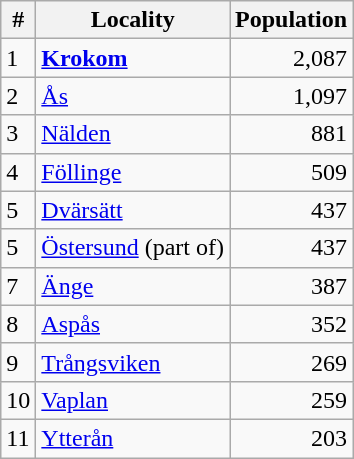<table class="wikitable">
<tr>
<th>#</th>
<th>Locality</th>
<th>Population</th>
</tr>
<tr>
<td>1</td>
<td><strong><a href='#'>Krokom</a></strong></td>
<td align="right">2,087</td>
</tr>
<tr>
<td>2</td>
<td><a href='#'>Ås</a></td>
<td align="right">1,097</td>
</tr>
<tr>
<td>3</td>
<td><a href='#'>Nälden</a></td>
<td align="right">881</td>
</tr>
<tr>
<td>4</td>
<td><a href='#'>Föllinge</a></td>
<td align="right">509</td>
</tr>
<tr>
<td>5</td>
<td><a href='#'>Dvärsätt</a></td>
<td align="right">437</td>
</tr>
<tr>
<td>5</td>
<td><a href='#'>Östersund</a> (part of)</td>
<td align="right">437</td>
</tr>
<tr>
<td>7</td>
<td><a href='#'>Änge</a></td>
<td align="right">387</td>
</tr>
<tr>
<td>8</td>
<td><a href='#'>Aspås</a></td>
<td align="right">352</td>
</tr>
<tr>
<td>9</td>
<td><a href='#'>Trångsviken</a></td>
<td align="right">269</td>
</tr>
<tr>
<td>10</td>
<td><a href='#'>Vaplan</a></td>
<td align="right">259</td>
</tr>
<tr>
<td>11</td>
<td><a href='#'>Ytterån</a></td>
<td align="right">203</td>
</tr>
</table>
